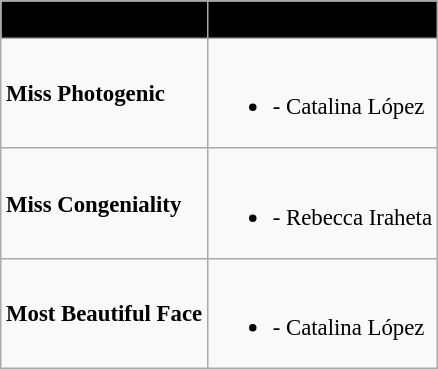<table border="5" cellpadding="3" cellspacing="0" style="margin: 1em 1em 1em 0; background: #f9f9f9; border: 1px #aaa solid; border-collapse: collapse; font-size: 95%;">
<tr bgcolor="black" colspan=40 align="center">
<td><span><strong>Award</strong> </span></td>
<td><span><strong>Contestant</strong></span></td>
</tr>
<tr>
<td><strong>Miss Photogenic</strong></td>
<td><br><ul><li><strong></strong> - Catalina López</li></ul></td>
</tr>
<tr>
<td><strong>Miss Congeniality</strong></td>
<td><br><ul><li><strong></strong> - Rebecca Iraheta</li></ul></td>
</tr>
<tr>
<td><strong>Most Beautiful Face</strong></td>
<td><br><ul><li><strong></strong> - Catalina López</li></ul></td>
</tr>
</table>
